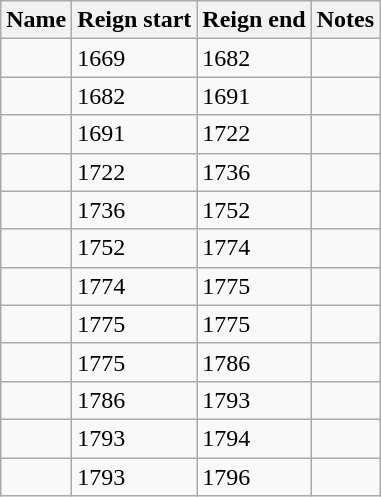<table class="wikitable">
<tr>
<th>Name</th>
<th>Reign start</th>
<th>Reign end</th>
<th>Notes</th>
</tr>
<tr>
<td></td>
<td>1669</td>
<td>1682</td>
<td></td>
</tr>
<tr>
<td></td>
<td>1682</td>
<td>1691</td>
<td></td>
</tr>
<tr>
<td></td>
<td>1691</td>
<td>1722</td>
<td></td>
</tr>
<tr>
<td></td>
<td>1722</td>
<td>1736</td>
<td></td>
</tr>
<tr>
<td></td>
<td>1736</td>
<td>1752</td>
<td></td>
</tr>
<tr>
<td></td>
<td>1752</td>
<td>1774</td>
<td></td>
</tr>
<tr>
<td></td>
<td>1774</td>
<td>1775</td>
<td></td>
</tr>
<tr>
<td></td>
<td>1775</td>
<td>1775</td>
<td></td>
</tr>
<tr>
<td></td>
<td>1775</td>
<td>1786</td>
<td></td>
</tr>
<tr>
<td></td>
<td>1786</td>
<td>1793</td>
<td></td>
</tr>
<tr>
<td></td>
<td>1793</td>
<td>1794</td>
<td></td>
</tr>
<tr>
<td></td>
<td>1793</td>
<td>1796</td>
<td></td>
</tr>
</table>
